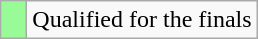<table class="wikitable">
<tr>
<td width=10px bgcolor="#98fb98"></td>
<td>Qualified for the finals</td>
</tr>
</table>
